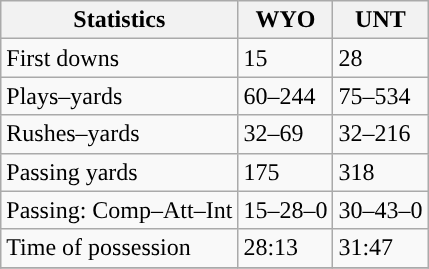<table class="wikitable" style="float: left;">
<tr>
<th>Statistics</th>
<th>WYO</th>
<th>UNT</th>
</tr>
<tr>
<td>First downs</td>
<td>15</td>
<td>28</td>
</tr>
<tr>
<td>Plays–yards</td>
<td>60–244</td>
<td>75–534</td>
</tr>
<tr>
<td>Rushes–yards</td>
<td>32–69</td>
<td>32–216</td>
</tr>
<tr>
<td>Passing yards</td>
<td>175</td>
<td>318</td>
</tr>
<tr>
<td>Passing: Comp–Att–Int</td>
<td>15–28–0</td>
<td>30–43–0</td>
</tr>
<tr>
<td>Time of possession</td>
<td>28:13</td>
<td>31:47</td>
</tr>
<tr>
</tr>
</table>
